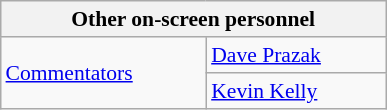<table align="right" class="wikitable" style="border:1px; font-size:90%; margin-left:1em;">
<tr>
<th colspan="2" width="250"><strong>Other on-screen personnel</strong></th>
</tr>
<tr>
<td rowspan=2><a href='#'>Commentators</a></td>
<td><a href='#'>Dave Prazak</a></td>
</tr>
<tr>
<td><a href='#'>Kevin Kelly</a></td>
</tr>
</table>
